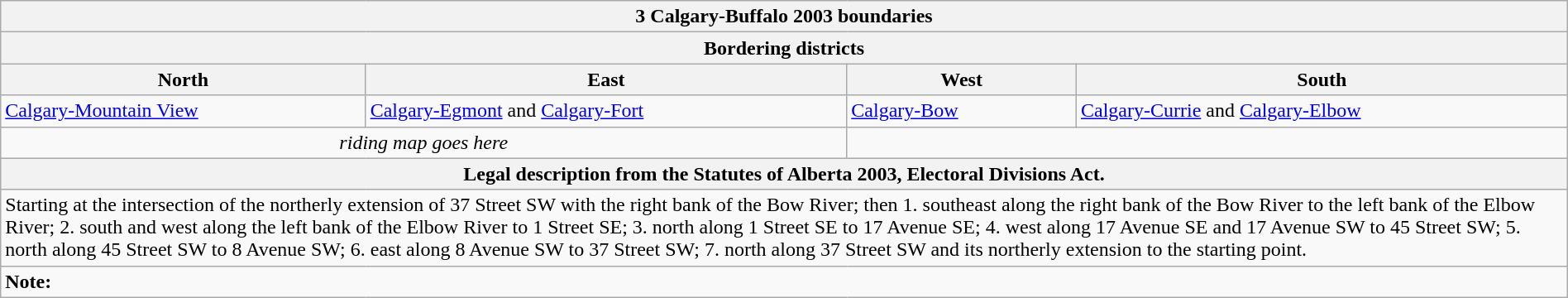<table class="wikitable collapsible collapsed" style="width:100%;">
<tr>
<th colspan=4>3 Calgary-Buffalo 2003 boundaries</th>
</tr>
<tr>
<th colspan=4>Bordering districts</th>
</tr>
<tr>
<th>North</th>
<th>East</th>
<th>West</th>
<th>South</th>
</tr>
<tr>
<td><a href='#'>Calgary-Mountain View</a></td>
<td><a href='#'>Calgary-Egmont</a> and <a href='#'>Calgary-Fort</a></td>
<td><a href='#'>Calgary-Bow</a></td>
<td><a href='#'>Calgary-Currie</a> and <a href='#'>Calgary-Elbow</a></td>
</tr>
<tr>
<td colspan=2 align=center><em>riding map goes here</em></td>
<td colspan=2 align=center></td>
</tr>
<tr>
<th colspan=4>Legal description from the Statutes of Alberta 2003, Electoral Divisions Act.</th>
</tr>
<tr>
<td colspan=4>Starting at the intersection of the northerly extension of 37 Street SW with the right bank of the Bow River; then 1. southeast along the right bank of the Bow River to the left bank of the Elbow River; 2. south and west along the left bank of the Elbow River to 1 Street SE; 3. north along 1 Street SE to 17 Avenue SE; 4. west along 17 Avenue SE and 17 Avenue SW to 45 Street SW; 5. north along 45 Street SW to 8 Avenue SW; 6. east along 8 Avenue SW to 37 Street SW; 7. north along 37 Street SW and its northerly extension to the starting point.</td>
</tr>
<tr>
<td colspan=4><strong>Note:</strong></td>
</tr>
</table>
